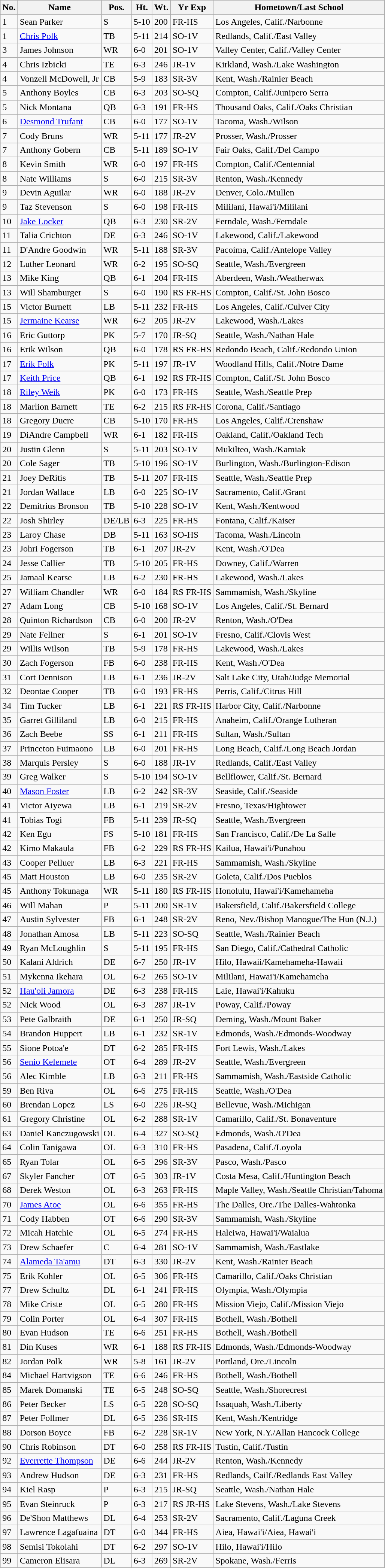<table class="wikitable">
<tr>
<th>No.</th>
<th>Name</th>
<th>Pos.</th>
<th>Ht.</th>
<th>Wt.</th>
<th>Yr Exp</th>
<th>Hometown/Last School</th>
</tr>
<tr>
<td>1</td>
<td>Sean Parker</td>
<td>S</td>
<td>5-10</td>
<td>200</td>
<td>FR-HS</td>
<td>Los Angeles, Calif./Narbonne</td>
</tr>
<tr>
<td>1</td>
<td><a href='#'>Chris Polk</a></td>
<td>TB</td>
<td>5-11</td>
<td>214</td>
<td>SO-1V</td>
<td>Redlands, Calif./East Valley</td>
</tr>
<tr>
<td>3</td>
<td>James Johnson</td>
<td>WR</td>
<td>6-0</td>
<td>201</td>
<td>SO-1V</td>
<td>Valley Center, Calif./Valley Center</td>
</tr>
<tr>
<td>4</td>
<td>Chris Izbicki</td>
<td>TE</td>
<td>6-3</td>
<td>246</td>
<td>JR-1V</td>
<td>Kirkland, Wash./Lake Washington</td>
</tr>
<tr>
<td>4</td>
<td>Vonzell McDowell, Jr</td>
<td>CB</td>
<td>5-9</td>
<td>183</td>
<td>SR-3V</td>
<td>Kent, Wash./Rainier Beach</td>
</tr>
<tr>
<td>5</td>
<td>Anthony Boyles</td>
<td>CB</td>
<td>6-3</td>
<td>203</td>
<td>SO-SQ</td>
<td>Compton, Calif./Junipero Serra</td>
</tr>
<tr>
<td>5</td>
<td>Nick Montana</td>
<td>QB</td>
<td>6-3</td>
<td>191</td>
<td>FR-HS</td>
<td>Thousand Oaks, Calif./Oaks Christian</td>
</tr>
<tr>
<td>6</td>
<td><a href='#'>Desmond Trufant</a></td>
<td>CB</td>
<td>6-0</td>
<td>177</td>
<td>SO-1V</td>
<td>Tacoma, Wash./Wilson</td>
</tr>
<tr>
<td>7</td>
<td>Cody Bruns</td>
<td>WR</td>
<td>5-11</td>
<td>177</td>
<td>JR-2V</td>
<td>Prosser, Wash./Prosser</td>
</tr>
<tr>
<td>7</td>
<td>Anthony Gobern</td>
<td>CB</td>
<td>5-11</td>
<td>189</td>
<td>SO-1V</td>
<td>Fair Oaks, Calif./Del Campo</td>
</tr>
<tr>
<td>8</td>
<td>Kevin Smith</td>
<td>WR</td>
<td>6-0</td>
<td>197</td>
<td>FR-HS</td>
<td>Compton, Calif./Centennial</td>
</tr>
<tr>
<td>8</td>
<td>Nate Williams</td>
<td>S</td>
<td>6-0</td>
<td>215</td>
<td>SR-3V</td>
<td>Renton, Wash./Kennedy</td>
</tr>
<tr>
<td>9</td>
<td>Devin Aguilar</td>
<td>WR</td>
<td>6-0</td>
<td>188</td>
<td>JR-2V</td>
<td>Denver, Colo./Mullen</td>
</tr>
<tr>
<td>9</td>
<td>Taz Stevenson</td>
<td>S</td>
<td>6-0</td>
<td>198</td>
<td>FR-HS</td>
<td>Mililani, Hawai'i/Mililani</td>
</tr>
<tr>
<td>10</td>
<td><a href='#'>Jake Locker</a></td>
<td>QB</td>
<td>6-3</td>
<td>230</td>
<td>SR-2V</td>
<td>Ferndale, Wash./Ferndale</td>
</tr>
<tr>
<td>11</td>
<td>Talia Crichton</td>
<td>DE</td>
<td>6-3</td>
<td>246</td>
<td>SO-1V</td>
<td>Lakewood, Calif./Lakewood</td>
</tr>
<tr>
<td>11</td>
<td>D'Andre Goodwin</td>
<td>WR</td>
<td>5-11</td>
<td>188</td>
<td>SR-3V</td>
<td>Pacoima, Calif./Antelope Valley</td>
</tr>
<tr>
<td>12</td>
<td>Luther Leonard</td>
<td>WR</td>
<td>6-2</td>
<td>195</td>
<td>SO-SQ</td>
<td>Seattle, Wash./Evergreen</td>
</tr>
<tr>
<td>13</td>
<td>Mike King</td>
<td>QB</td>
<td>6-1</td>
<td>204</td>
<td>FR-HS</td>
<td>Aberdeen, Wash./Weatherwax</td>
</tr>
<tr>
<td>13</td>
<td>Will Shamburger</td>
<td>S</td>
<td>6-0</td>
<td>190</td>
<td>RS FR-HS</td>
<td>Compton, Calif./St. John Bosco</td>
</tr>
<tr>
<td>15</td>
<td>Victor Burnett</td>
<td>LB</td>
<td>5-11</td>
<td>232</td>
<td>FR-HS</td>
<td>Los Angeles, Calif./Culver City</td>
</tr>
<tr>
<td>15</td>
<td><a href='#'>Jermaine Kearse</a></td>
<td>WR</td>
<td>6-2</td>
<td>205</td>
<td>JR-2V</td>
<td>Lakewood, Wash./Lakes</td>
</tr>
<tr>
<td>16</td>
<td>Eric Guttorp</td>
<td>PK</td>
<td>5-7</td>
<td>170</td>
<td>JR-SQ</td>
<td>Seattle, Wash./Nathan Hale</td>
</tr>
<tr>
<td>16</td>
<td>Erik Wilson</td>
<td>QB</td>
<td>6-0</td>
<td>178</td>
<td>RS FR-HS</td>
<td>Redondo Beach, Calif./Redondo Union</td>
</tr>
<tr>
<td>17</td>
<td><a href='#'>Erik Folk</a></td>
<td>PK</td>
<td>5-11</td>
<td>197</td>
<td>JR-1V</td>
<td>Woodland Hills, Calif./Notre Dame</td>
</tr>
<tr>
<td>17</td>
<td><a href='#'>Keith Price</a></td>
<td>QB</td>
<td>6-1</td>
<td>192</td>
<td>RS FR-HS</td>
<td>Compton, Calif./St. John Bosco</td>
</tr>
<tr>
<td>18</td>
<td><a href='#'>Riley Weik</a></td>
<td>PK</td>
<td>6-0</td>
<td>173</td>
<td>FR-HS</td>
<td>Seattle, Wash./Seattle Prep</td>
</tr>
<tr>
<td>18</td>
<td>Marlion Barnett</td>
<td>TE</td>
<td>6-2</td>
<td>215</td>
<td>RS FR-HS</td>
<td>Corona, Calif./Santiago</td>
</tr>
<tr>
<td>18</td>
<td>Gregory Ducre</td>
<td>CB</td>
<td>5-10</td>
<td>170</td>
<td>FR-HS</td>
<td>Los Angeles, Calif./Crenshaw</td>
</tr>
<tr>
<td>19</td>
<td>DiAndre Campbell</td>
<td>WR</td>
<td>6-1</td>
<td>182</td>
<td>FR-HS</td>
<td>Oakland, Calif./Oakland Tech</td>
</tr>
<tr>
<td>20</td>
<td>Justin Glenn</td>
<td>S</td>
<td>5-11</td>
<td>203</td>
<td>SO-1V</td>
<td>Mukilteo, Wash./Kamiak</td>
</tr>
<tr>
<td>20</td>
<td>Cole Sager</td>
<td>TB</td>
<td>5-10</td>
<td>196</td>
<td>SO-1V</td>
<td>Burlington, Wash./Burlington-Edison</td>
</tr>
<tr>
<td>21</td>
<td>Joey DeRitis</td>
<td>TB</td>
<td>5-11</td>
<td>207</td>
<td>FR-HS</td>
<td>Seattle, Wash./Seattle Prep</td>
</tr>
<tr>
<td>21</td>
<td>Jordan Wallace</td>
<td>LB</td>
<td>6-0</td>
<td>225</td>
<td>SO-1V</td>
<td>Sacramento, Calif./Grant</td>
</tr>
<tr>
<td>22</td>
<td>Demitrius Bronson</td>
<td>TB</td>
<td>5-10</td>
<td>228</td>
<td>SO-1V</td>
<td>Kent, Wash./Kentwood</td>
</tr>
<tr>
<td>22</td>
<td>Josh Shirley</td>
<td>DE/LB</td>
<td>6-3</td>
<td>225</td>
<td>FR-HS</td>
<td>Fontana, Calif./Kaiser</td>
</tr>
<tr>
<td>23</td>
<td>Laroy Chase</td>
<td>DB</td>
<td>5-11</td>
<td>163</td>
<td>SO-HS</td>
<td>Tacoma, Wash./Lincoln</td>
</tr>
<tr>
<td>23</td>
<td>Johri Fogerson</td>
<td>TB</td>
<td>6-1</td>
<td>207</td>
<td>JR-2V</td>
<td>Kent, Wash./O'Dea</td>
</tr>
<tr>
<td>24</td>
<td>Jesse Callier</td>
<td>TB</td>
<td>5-10</td>
<td>205</td>
<td>FR-HS</td>
<td>Downey, Calif./Warren</td>
</tr>
<tr>
<td>25</td>
<td>Jamaal Kearse</td>
<td>LB</td>
<td>6-2</td>
<td>230</td>
<td>FR-HS</td>
<td>Lakewood, Wash./Lakes</td>
</tr>
<tr>
<td>27</td>
<td>William Chandler</td>
<td>WR</td>
<td>6-0</td>
<td>184</td>
<td>RS FR-HS</td>
<td>Sammamish, Wash./Skyline</td>
</tr>
<tr>
<td>27</td>
<td>Adam Long</td>
<td>CB</td>
<td>5-10</td>
<td>168</td>
<td>SO-1V</td>
<td>Los Angeles, Calif./St. Bernard</td>
</tr>
<tr>
<td>28</td>
<td>Quinton Richardson</td>
<td>CB</td>
<td>6-0</td>
<td>200</td>
<td>JR-2V</td>
<td>Renton, Wash./O'Dea</td>
</tr>
<tr>
<td>29</td>
<td>Nate Fellner</td>
<td>S</td>
<td>6-1</td>
<td>201</td>
<td>SO-1V</td>
<td>Fresno, Calif./Clovis West</td>
</tr>
<tr>
<td>29</td>
<td>Willis Wilson</td>
<td>TB</td>
<td>5-9</td>
<td>178</td>
<td>FR-HS</td>
<td>Lakewood, Wash./Lakes</td>
</tr>
<tr>
<td>30</td>
<td>Zach Fogerson</td>
<td>FB</td>
<td>6-0</td>
<td>238</td>
<td>FR-HS</td>
<td>Kent, Wash./O'Dea</td>
</tr>
<tr>
<td>31</td>
<td>Cort Dennison</td>
<td>LB</td>
<td>6-1</td>
<td>236</td>
<td>JR-2V</td>
<td>Salt Lake City, Utah/Judge Memorial</td>
</tr>
<tr>
<td>32</td>
<td>Deontae Cooper</td>
<td>TB</td>
<td>6-0</td>
<td>193</td>
<td>FR-HS</td>
<td>Perris, Calif./Citrus Hill</td>
</tr>
<tr>
<td>34</td>
<td>Tim Tucker</td>
<td>LB</td>
<td>6-1</td>
<td>221</td>
<td>RS FR-HS</td>
<td>Harbor City, Calif./Narbonne</td>
</tr>
<tr>
<td>35</td>
<td>Garret Gilliland</td>
<td>LB</td>
<td>6-0</td>
<td>215</td>
<td>FR-HS</td>
<td>Anaheim, Calif./Orange Lutheran</td>
</tr>
<tr>
<td>36</td>
<td>Zach Beebe</td>
<td>SS</td>
<td>6-1</td>
<td>211</td>
<td>FR-HS</td>
<td>Sultan, Wash./Sultan</td>
</tr>
<tr>
<td>37</td>
<td>Princeton Fuimaono</td>
<td>LB</td>
<td>6-0</td>
<td>201</td>
<td>FR-HS</td>
<td>Long Beach, Calif./Long Beach Jordan</td>
</tr>
<tr>
<td>38</td>
<td>Marquis Persley</td>
<td>S</td>
<td>6-0</td>
<td>188</td>
<td>JR-1V</td>
<td>Redlands, Calif./East Valley</td>
</tr>
<tr>
<td>39</td>
<td>Greg Walker</td>
<td>S</td>
<td>5-10</td>
<td>194</td>
<td>SO-1V</td>
<td>Bellflower, Calif./St. Bernard</td>
</tr>
<tr>
<td>40</td>
<td><a href='#'>Mason Foster</a></td>
<td>LB</td>
<td>6-2</td>
<td>242</td>
<td>SR-3V</td>
<td>Seaside, Calif./Seaside</td>
</tr>
<tr>
<td>41</td>
<td>Victor Aiyewa</td>
<td>LB</td>
<td>6-1</td>
<td>219</td>
<td>SR-2V</td>
<td>Fresno, Texas/Hightower</td>
</tr>
<tr>
<td>41</td>
<td>Tobias Togi</td>
<td>FB</td>
<td>5-11</td>
<td>239</td>
<td>JR-SQ</td>
<td>Seattle, Wash./Evergreen</td>
</tr>
<tr>
<td>42</td>
<td>Ken Egu</td>
<td>FS</td>
<td>5-10</td>
<td>181</td>
<td>FR-HS</td>
<td>San Francisco, Calif./De La Salle</td>
</tr>
<tr>
<td>42</td>
<td>Kimo Makaula</td>
<td>FB</td>
<td>6-2</td>
<td>229</td>
<td>RS FR-HS</td>
<td>Kailua, Hawai'i/Punahou</td>
</tr>
<tr>
<td>43</td>
<td>Cooper Pelluer</td>
<td>LB</td>
<td>6-3</td>
<td>221</td>
<td>FR-HS</td>
<td>Sammamish, Wash./Skyline</td>
</tr>
<tr>
<td>45</td>
<td>Matt Houston</td>
<td>LB</td>
<td>6-0</td>
<td>235</td>
<td>SR-2V</td>
<td>Goleta, Calif./Dos Pueblos</td>
</tr>
<tr>
<td>45</td>
<td>Anthony Tokunaga</td>
<td>WR</td>
<td>5-11</td>
<td>180</td>
<td>RS FR-HS</td>
<td>Honolulu, Hawai'i/Kamehameha</td>
</tr>
<tr>
<td>46</td>
<td>Will Mahan</td>
<td>P</td>
<td>5-11</td>
<td>200</td>
<td>SR-1V</td>
<td>Bakersfield, Calif./Bakersfield College</td>
</tr>
<tr>
<td>47</td>
<td>Austin Sylvester</td>
<td>FB</td>
<td>6-1</td>
<td>248</td>
<td>SR-2V</td>
<td>Reno, Nev./Bishop Manogue/The Hun (N.J.)</td>
</tr>
<tr>
<td>48</td>
<td>Jonathan Amosa</td>
<td>LB</td>
<td>5-11</td>
<td>223</td>
<td>SO-SQ</td>
<td>Seattle, Wash./Rainier Beach</td>
</tr>
<tr>
<td>49</td>
<td>Ryan McLoughlin</td>
<td>S</td>
<td>5-11</td>
<td>195</td>
<td>FR-HS</td>
<td>San Diego, Calif./Cathedral Catholic</td>
</tr>
<tr>
<td>50</td>
<td>Kalani Aldrich</td>
<td>DE</td>
<td>6-7</td>
<td>250</td>
<td>JR-1V</td>
<td>Hilo, Hawaii/Kamehameha-Hawaii</td>
</tr>
<tr>
<td>51</td>
<td>Mykenna Ikehara</td>
<td>OL</td>
<td>6-2</td>
<td>265</td>
<td>SO-1V</td>
<td>Mililani, Hawai'i/Kamehameha</td>
</tr>
<tr>
<td>52</td>
<td><a href='#'>Hau'oli Jamora</a></td>
<td>DE</td>
<td>6-3</td>
<td>238</td>
<td>FR-HS</td>
<td>Laie, Hawai'i/Kahuku</td>
</tr>
<tr>
<td>52</td>
<td>Nick Wood</td>
<td>OL</td>
<td>6-3</td>
<td>287</td>
<td>JR-1V</td>
<td>Poway, Calif./Poway</td>
</tr>
<tr>
<td>53</td>
<td>Pete Galbraith</td>
<td>DE</td>
<td>6-1</td>
<td>250</td>
<td>JR-SQ</td>
<td>Deming, Wash./Mount Baker</td>
</tr>
<tr>
<td>54</td>
<td>Brandon Huppert</td>
<td>LB</td>
<td>6-1</td>
<td>232</td>
<td>SR-1V</td>
<td>Edmonds, Wash./Edmonds-Woodway</td>
</tr>
<tr>
<td>55</td>
<td>Sione Potoa'e</td>
<td>DT</td>
<td>6-2</td>
<td>285</td>
<td>FR-HS</td>
<td>Fort Lewis, Wash./Lakes</td>
</tr>
<tr>
<td>56</td>
<td><a href='#'>Senio Kelemete</a></td>
<td>OT</td>
<td>6-4</td>
<td>289</td>
<td>JR-2V</td>
<td>Seattle, Wash./Evergreen</td>
</tr>
<tr>
<td>56</td>
<td>Alec Kimble</td>
<td>LB</td>
<td>6-3</td>
<td>211</td>
<td>FR-HS</td>
<td>Sammamish, Wash./Eastside Catholic</td>
</tr>
<tr>
<td>59</td>
<td>Ben Riva</td>
<td>OL</td>
<td>6-6</td>
<td>275</td>
<td>FR-HS</td>
<td>Seattle, Wash./O'Dea</td>
</tr>
<tr>
<td>60</td>
<td>Brendan Lopez</td>
<td>LS</td>
<td>6-0</td>
<td>226</td>
<td>JR-SQ</td>
<td>Bellevue, Wash./Michigan</td>
</tr>
<tr>
<td>61</td>
<td>Gregory Christine</td>
<td>OL</td>
<td>6-2</td>
<td>288</td>
<td>SR-1V</td>
<td>Camarillo, Calif./St. Bonaventure</td>
</tr>
<tr>
<td>63</td>
<td>Daniel Kanczugowski</td>
<td>OL</td>
<td>6-4</td>
<td>327</td>
<td>SO-SQ</td>
<td>Edmonds, Wash./O'Dea</td>
</tr>
<tr>
<td>64</td>
<td>Colin Tanigawa</td>
<td>OL</td>
<td>6-3</td>
<td>310</td>
<td>FR-HS</td>
<td>Pasadena, Calif./Loyola</td>
</tr>
<tr>
<td>65</td>
<td>Ryan Tolar</td>
<td>OL</td>
<td>6-5</td>
<td>296</td>
<td>SR-3V</td>
<td>Pasco, Wash./Pasco</td>
</tr>
<tr>
<td>67</td>
<td>Skyler Fancher</td>
<td>OT</td>
<td>6-5</td>
<td>303</td>
<td>JR-1V</td>
<td>Costa Mesa, Calif./Huntington Beach</td>
</tr>
<tr>
<td>68</td>
<td>Derek Weston</td>
<td>OL</td>
<td>6-3</td>
<td>263</td>
<td>FR-HS</td>
<td>Maple Valley, Wash./Seattle Christian/Tahoma</td>
</tr>
<tr>
<td>70</td>
<td><a href='#'>James Atoe</a></td>
<td>OL</td>
<td>6-6</td>
<td>355</td>
<td>FR-HS</td>
<td>The Dalles, Ore./The Dalles-Wahtonka</td>
</tr>
<tr>
<td>71</td>
<td>Cody Habben</td>
<td>OT</td>
<td>6-6</td>
<td>290</td>
<td>SR-3V</td>
<td>Sammamish, Wash./Skyline</td>
</tr>
<tr>
<td>72</td>
<td>Micah Hatchie</td>
<td>OL</td>
<td>6-5</td>
<td>274</td>
<td>FR-HS</td>
<td>Haleiwa, Hawai'i/Waialua</td>
</tr>
<tr>
<td>73</td>
<td>Drew Schaefer</td>
<td>C</td>
<td>6-4</td>
<td>281</td>
<td>SO-1V</td>
<td>Sammamish, Wash./Eastlake</td>
</tr>
<tr>
<td>74</td>
<td><a href='#'>Alameda Ta'amu</a></td>
<td>DT</td>
<td>6-3</td>
<td>330</td>
<td>JR-2V</td>
<td>Kent, Wash./Rainier Beach</td>
</tr>
<tr>
<td>75</td>
<td>Erik Kohler</td>
<td>OL</td>
<td>6-5</td>
<td>306</td>
<td>FR-HS</td>
<td>Camarillo, Calif./Oaks Christian</td>
</tr>
<tr>
<td>77</td>
<td>Drew Schultz</td>
<td>DL</td>
<td>6-1</td>
<td>241</td>
<td>FR-HS</td>
<td>Olympia, Wash./Olympia</td>
</tr>
<tr>
<td>78</td>
<td>Mike Criste</td>
<td>OL</td>
<td>6-5</td>
<td>280</td>
<td>FR-HS</td>
<td>Mission Viejo, Calif./Mission Viejo</td>
</tr>
<tr>
<td>79</td>
<td>Colin Porter</td>
<td>OL</td>
<td>6-4</td>
<td>307</td>
<td>FR-HS</td>
<td>Bothell, Wash./Bothell</td>
</tr>
<tr>
<td>80</td>
<td>Evan Hudson</td>
<td>TE</td>
<td>6-6</td>
<td>251</td>
<td>FR-HS</td>
<td>Bothell, Wash./Bothell</td>
</tr>
<tr>
<td>81</td>
<td>Din Kuses</td>
<td>WR</td>
<td>6-1</td>
<td>188</td>
<td>RS FR-HS</td>
<td>Edmonds, Wash./Edmonds-Woodway</td>
</tr>
<tr>
<td>82</td>
<td>Jordan Polk</td>
<td>WR</td>
<td>5-8</td>
<td>161</td>
<td>JR-2V</td>
<td>Portland, Ore./Lincoln</td>
</tr>
<tr>
<td>84</td>
<td>Michael Hartvigson</td>
<td>TE</td>
<td>6-6</td>
<td>246</td>
<td>FR-HS</td>
<td>Bothell, Wash./Bothell</td>
</tr>
<tr>
<td>85</td>
<td>Marek Domanski</td>
<td>TE</td>
<td>6-5</td>
<td>248</td>
<td>SO-SQ</td>
<td>Seattle, Wash./Shorecrest</td>
</tr>
<tr>
<td>86</td>
<td>Peter Becker</td>
<td>LS</td>
<td>6-5</td>
<td>228</td>
<td>SO-SQ</td>
<td>Issaquah, Wash./Liberty</td>
</tr>
<tr>
<td>87</td>
<td>Peter Follmer</td>
<td>DL</td>
<td>6-5</td>
<td>236</td>
<td>SR-HS</td>
<td>Kent, Wash./Kentridge</td>
</tr>
<tr>
<td>88</td>
<td>Dorson Boyce</td>
<td>FB</td>
<td>6-2</td>
<td>228</td>
<td>SR-1V</td>
<td>New York, N.Y./Allan Hancock College</td>
</tr>
<tr>
<td>90</td>
<td>Chris Robinson</td>
<td>DT</td>
<td>6-0</td>
<td>258</td>
<td>RS FR-HS</td>
<td>Tustin, Calif./Tustin</td>
</tr>
<tr>
<td>92</td>
<td><a href='#'>Everrette Thompson</a></td>
<td>DE</td>
<td>6-6</td>
<td>244</td>
<td>JR-2V</td>
<td>Renton, Wash./Kennedy</td>
</tr>
<tr>
<td>93</td>
<td>Andrew Hudson</td>
<td>DE</td>
<td>6-3</td>
<td>231</td>
<td>FR-HS</td>
<td>Redlands, Cailf./Redlands East Valley</td>
</tr>
<tr>
<td>94</td>
<td>Kiel Rasp</td>
<td>P</td>
<td>6-3</td>
<td>215</td>
<td>JR-SQ</td>
<td>Seattle, Wash./Nathan Hale</td>
</tr>
<tr>
<td>95</td>
<td>Evan Steinruck</td>
<td>P</td>
<td>6-3</td>
<td>217</td>
<td>RS JR-HS</td>
<td>Lake Stevens, Wash./Lake Stevens</td>
</tr>
<tr>
<td>96</td>
<td>De'Shon Matthews</td>
<td>DL</td>
<td>6-4</td>
<td>253</td>
<td>SR-2V</td>
<td>Sacramento, Calif./Laguna Creek</td>
</tr>
<tr>
<td>97</td>
<td>Lawrence Lagafuaina</td>
<td>DT</td>
<td>6-0</td>
<td>344</td>
<td>FR-HS</td>
<td>Aiea, Hawai'i/Aiea, Hawai'i</td>
</tr>
<tr>
<td>98</td>
<td>Semisi Tokolahi</td>
<td>DT</td>
<td>6-2</td>
<td>297</td>
<td>SO-1V</td>
<td>Hilo, Hawai'i/Hilo</td>
</tr>
<tr>
<td>99</td>
<td>Cameron Elisara</td>
<td>DL</td>
<td>6-3</td>
<td>269</td>
<td>SR-2V</td>
<td>Spokane, Wash./Ferris</td>
</tr>
<tr>
</tr>
</table>
